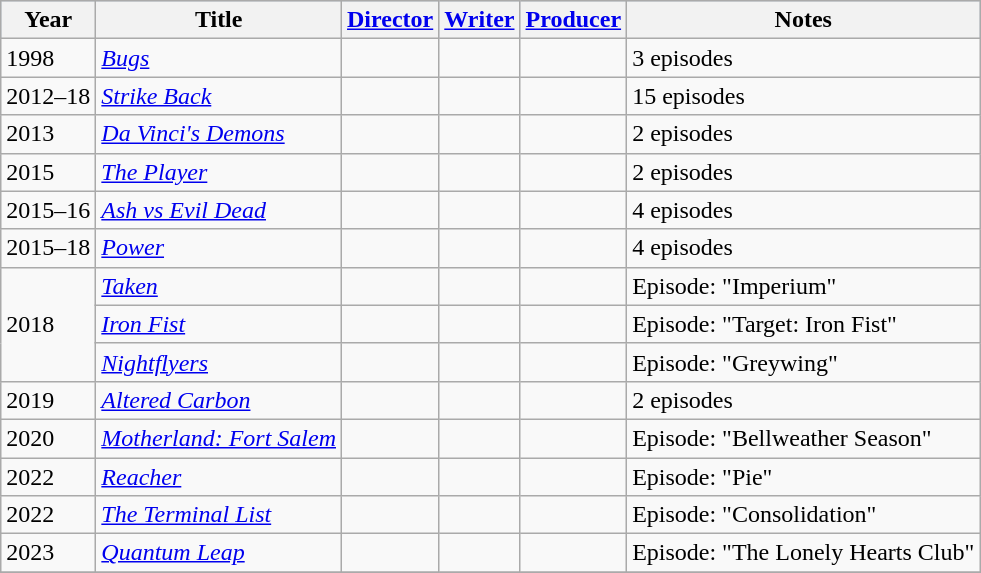<table class="wikitable">
<tr style="background:#b0c4de; text-align:center;">
<th>Year</th>
<th>Title</th>
<th><a href='#'>Director</a></th>
<th><a href='#'>Writer</a></th>
<th><a href='#'>Producer</a></th>
<th>Notes</th>
</tr>
<tr>
<td>1998</td>
<td><em><a href='#'>Bugs</a></em></td>
<td></td>
<td></td>
<td></td>
<td>3 episodes</td>
</tr>
<tr>
<td>2012–18</td>
<td><em><a href='#'>Strike Back</a></em></td>
<td></td>
<td></td>
<td></td>
<td>15 episodes</td>
</tr>
<tr>
<td>2013</td>
<td><em><a href='#'>Da Vinci's Demons</a></em></td>
<td></td>
<td></td>
<td></td>
<td>2 episodes</td>
</tr>
<tr>
<td>2015</td>
<td><em><a href='#'>The Player</a></em></td>
<td></td>
<td></td>
<td></td>
<td>2 episodes</td>
</tr>
<tr>
<td>2015–16</td>
<td><em><a href='#'>Ash vs Evil Dead</a></em></td>
<td></td>
<td></td>
<td></td>
<td>4 episodes</td>
</tr>
<tr>
<td>2015–18</td>
<td><em><a href='#'>Power</a></em></td>
<td></td>
<td></td>
<td></td>
<td>4 episodes</td>
</tr>
<tr>
<td rowspan="3">2018</td>
<td><a href='#'><em>Taken</em></a></td>
<td></td>
<td></td>
<td></td>
<td>Episode: "Imperium"</td>
</tr>
<tr>
<td><em><a href='#'>Iron Fist</a></em></td>
<td></td>
<td></td>
<td></td>
<td>Episode: "Target: Iron Fist"</td>
</tr>
<tr>
<td><em><a href='#'>Nightflyers</a></em></td>
<td></td>
<td></td>
<td></td>
<td>Episode: "Greywing"</td>
</tr>
<tr>
<td>2019</td>
<td><a href='#'><em>Altered Carbon</em></a></td>
<td></td>
<td></td>
<td></td>
<td>2 episodes</td>
</tr>
<tr>
<td>2020</td>
<td><em><a href='#'>Motherland: Fort Salem</a></em></td>
<td></td>
<td></td>
<td></td>
<td>Episode: "Bellweather Season"</td>
</tr>
<tr>
<td>2022</td>
<td><em><a href='#'>Reacher</a></em></td>
<td></td>
<td></td>
<td></td>
<td>Episode: "Pie"</td>
</tr>
<tr>
<td>2022</td>
<td><em><a href='#'>The Terminal List</a></em></td>
<td></td>
<td></td>
<td></td>
<td>Episode: "Consolidation"</td>
</tr>
<tr>
<td>2023</td>
<td><em><a href='#'>Quantum Leap</a></em></td>
<td></td>
<td></td>
<td></td>
<td>Episode: "The Lonely Hearts Club"</td>
</tr>
<tr>
</tr>
</table>
